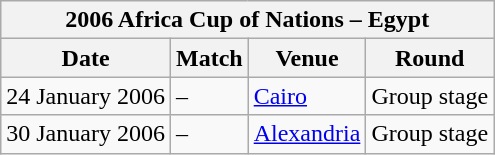<table class="wikitable">
<tr>
<th colspan="4">2006 Africa Cup of Nations – Egypt</th>
</tr>
<tr>
<th>Date</th>
<th>Match</th>
<th>Venue</th>
<th>Round</th>
</tr>
<tr>
<td>24 January 2006</td>
<td> – </td>
<td><a href='#'>Cairo</a></td>
<td>Group stage</td>
</tr>
<tr>
<td>30 January 2006</td>
<td> – </td>
<td><a href='#'>Alexandria</a></td>
<td>Group stage</td>
</tr>
</table>
